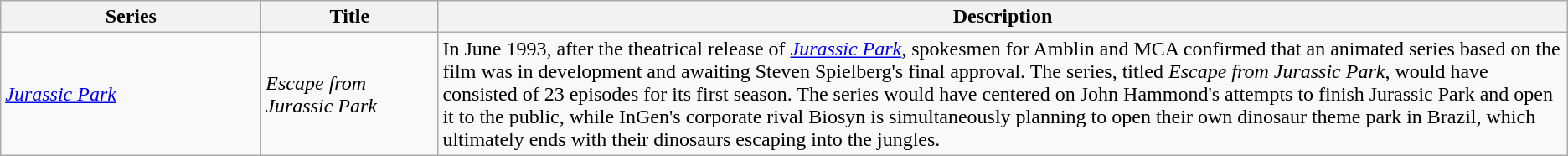<table class="wikitable">
<tr>
<th style="width:150pt;">Series</th>
<th style="width:100pt;">Title</th>
<th>Description</th>
</tr>
<tr>
<td><em><a href='#'>Jurassic Park</a></em></td>
<td><em>Escape from Jurassic Park</em></td>
<td>In June 1993, after the theatrical release of <em><a href='#'>Jurassic Park</a></em>, spokesmen for Amblin and MCA confirmed that an animated series based on the film was in development and awaiting Steven Spielberg's final approval. The series, titled <em>Escape from Jurassic Park</em>, would have consisted of 23 episodes for its first season. The series would have centered on John Hammond's attempts to finish Jurassic Park and open it to the public, while InGen's corporate rival Biosyn is simultaneously planning to open their own dinosaur theme park in Brazil, which ultimately ends with their dinosaurs escaping into the jungles.</td>
</tr>
</table>
